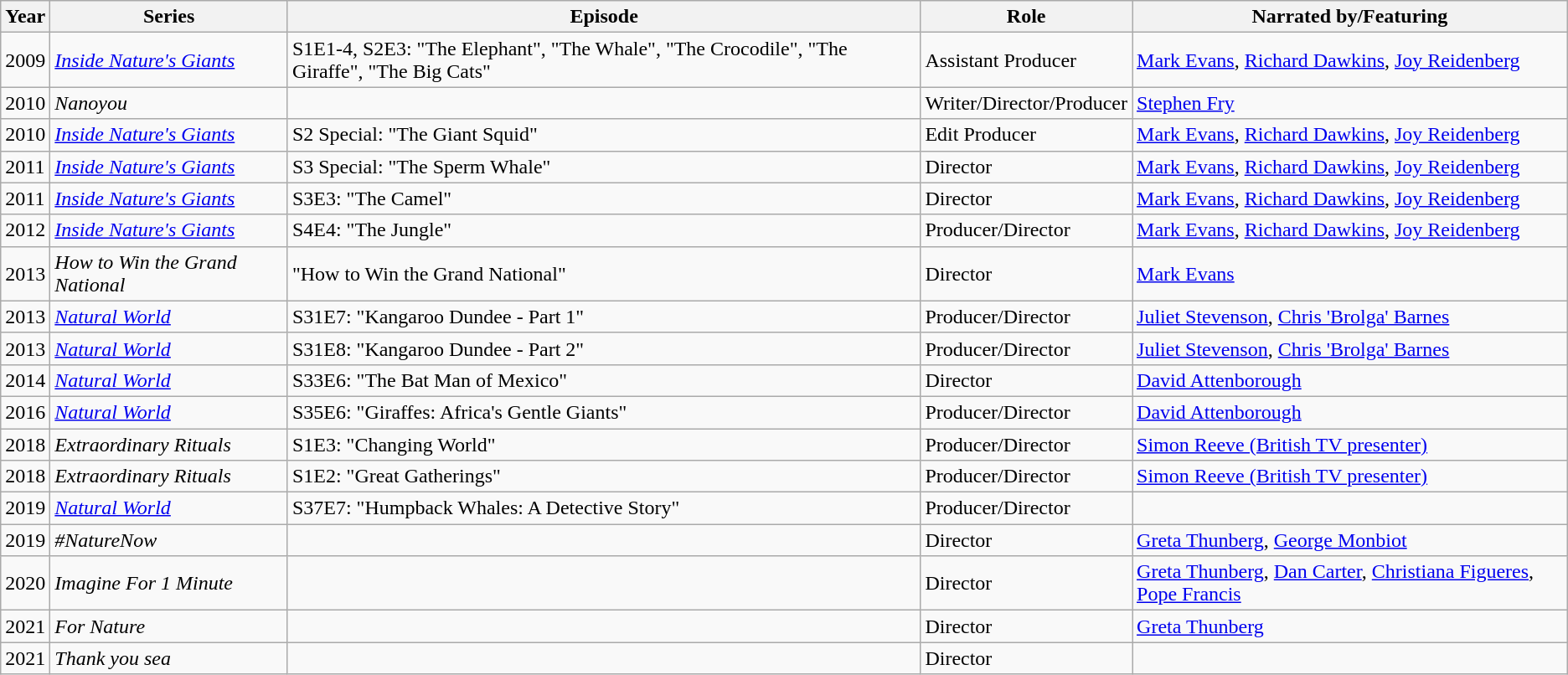<table class="wikitable sortable mw-collapsible">
<tr>
<th>Year</th>
<th>Series</th>
<th>Episode</th>
<th>Role</th>
<th>Narrated by/Featuring</th>
</tr>
<tr>
<td>2009</td>
<td><em><a href='#'>Inside Nature's Giants</a></em></td>
<td>S1E1-4, S2E3: "The Elephant", "The Whale", "The Crocodile", "The Giraffe", "The Big Cats"</td>
<td>Assistant Producer</td>
<td><a href='#'>Mark Evans</a>, <a href='#'>Richard Dawkins</a>, <a href='#'>Joy Reidenberg</a></td>
</tr>
<tr>
<td>2010</td>
<td><em>Nanoyou</em></td>
<td></td>
<td>Writer/Director/Producer</td>
<td><a href='#'>Stephen Fry</a></td>
</tr>
<tr>
<td>2010</td>
<td><em><a href='#'>Inside Nature's Giants</a></em></td>
<td>S2 Special: "The Giant Squid"</td>
<td>Edit Producer</td>
<td><a href='#'>Mark Evans</a>, <a href='#'>Richard Dawkins</a>, <a href='#'>Joy Reidenberg</a></td>
</tr>
<tr>
<td>2011</td>
<td><em><a href='#'>Inside Nature's Giants</a></em></td>
<td>S3 Special: "The Sperm Whale"</td>
<td>Director</td>
<td><a href='#'>Mark Evans</a>, <a href='#'>Richard Dawkins</a>, <a href='#'>Joy Reidenberg</a></td>
</tr>
<tr>
<td>2011</td>
<td><em><a href='#'>Inside Nature's Giants</a></em></td>
<td>S3E3: "The Camel"</td>
<td>Director</td>
<td><a href='#'>Mark Evans</a>, <a href='#'>Richard Dawkins</a>, <a href='#'>Joy Reidenberg</a></td>
</tr>
<tr>
<td>2012</td>
<td><em><a href='#'>Inside Nature's Giants</a></em></td>
<td>S4E4: "The Jungle"</td>
<td>Producer/Director</td>
<td><a href='#'>Mark Evans</a>, <a href='#'>Richard Dawkins</a>, <a href='#'>Joy Reidenberg</a></td>
</tr>
<tr>
<td>2013</td>
<td><em>How to Win the Grand National</em></td>
<td>"How to Win the Grand National"</td>
<td>Director</td>
<td><a href='#'>Mark Evans</a></td>
</tr>
<tr>
<td>2013</td>
<td><em><a href='#'>Natural World</a></em></td>
<td>S31E7: "Kangaroo Dundee - Part 1"</td>
<td>Producer/Director</td>
<td><a href='#'>Juliet Stevenson</a>, <a href='#'>Chris 'Brolga' Barnes</a></td>
</tr>
<tr>
<td>2013</td>
<td><em><a href='#'>Natural World</a></em></td>
<td>S31E8: "Kangaroo Dundee - Part 2"</td>
<td>Producer/Director</td>
<td><a href='#'>Juliet Stevenson</a>, <a href='#'>Chris 'Brolga' Barnes</a></td>
</tr>
<tr>
<td>2014</td>
<td><em><a href='#'>Natural World</a></em></td>
<td>S33E6: "The Bat Man of Mexico"</td>
<td>Director</td>
<td><a href='#'>David Attenborough</a></td>
</tr>
<tr>
<td>2016</td>
<td><em><a href='#'>Natural World</a></em></td>
<td>S35E6: "Giraffes: Africa's Gentle Giants"</td>
<td>Producer/Director</td>
<td><a href='#'>David Attenborough</a></td>
</tr>
<tr>
<td>2018</td>
<td><em>Extraordinary Rituals</em></td>
<td>S1E3: "Changing World"</td>
<td>Producer/Director</td>
<td><a href='#'>Simon Reeve (British TV presenter)</a></td>
</tr>
<tr>
<td>2018</td>
<td><em>Extraordinary Rituals</em></td>
<td>S1E2: "Great Gatherings"</td>
<td>Producer/Director</td>
<td><a href='#'>Simon Reeve (British TV presenter)</a></td>
</tr>
<tr>
<td>2019</td>
<td><em><a href='#'>Natural World</a></em></td>
<td>S37E7: "Humpback Whales: A Detective Story"</td>
<td>Producer/Director</td>
<td></td>
</tr>
<tr>
<td>2019</td>
<td><em>#NatureNow</em></td>
<td></td>
<td>Director</td>
<td><a href='#'>Greta Thunberg</a>, <a href='#'>George Monbiot</a></td>
</tr>
<tr>
<td>2020</td>
<td><em>Imagine For 1 Minute</em></td>
<td></td>
<td>Director</td>
<td><a href='#'>Greta Thunberg</a>, <a href='#'>Dan Carter</a>, <a href='#'>Christiana Figueres</a>, <a href='#'>Pope Francis</a></td>
</tr>
<tr>
<td>2021</td>
<td><em>For Nature</em></td>
<td></td>
<td>Director</td>
<td><a href='#'>Greta Thunberg</a></td>
</tr>
<tr>
<td>2021</td>
<td><em>Thank you sea</em></td>
<td></td>
<td>Director</td>
<td></td>
</tr>
</table>
